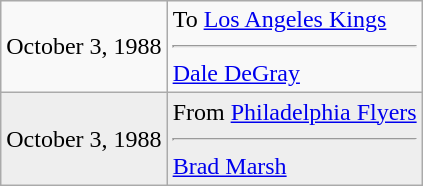<table class="wikitable">
<tr>
<td>October 3, 1988</td>
<td valign="top">To <a href='#'>Los Angeles Kings</a><hr><a href='#'>Dale DeGray</a></td>
</tr>
<tr bgcolor="#eeeeee">
<td>October 3, 1988</td>
<td valign="top">From <a href='#'>Philadelphia Flyers</a><hr><a href='#'>Brad Marsh</a></td>
</tr>
</table>
